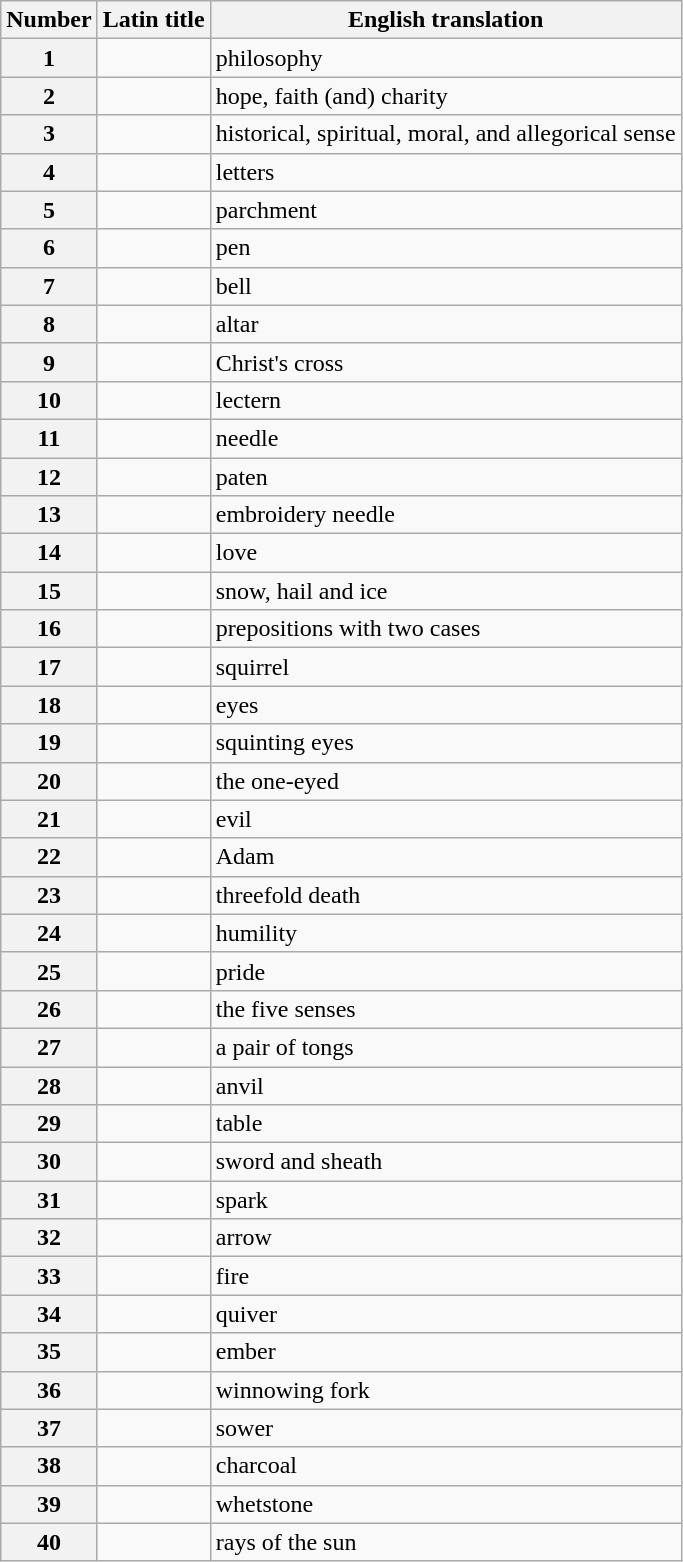<table class="wikitable sortable mw-collapsible">
<tr>
<th scope="col">Number</th>
<th scope="col">Latin title</th>
<th scope="col">English translation</th>
</tr>
<tr>
<th scope="row">1</th>
<td></td>
<td>philosophy</td>
</tr>
<tr>
<th scope="row">2</th>
<td></td>
<td>hope, faith (and) charity</td>
</tr>
<tr>
<th scope="row">3</th>
<td></td>
<td>historical, spiritual, moral, and allegorical sense</td>
</tr>
<tr>
<th scope="row">4</th>
<td></td>
<td>letters</td>
</tr>
<tr>
<th scope="row">5</th>
<td></td>
<td>parchment</td>
</tr>
<tr>
<th scope="row">6</th>
<td></td>
<td>pen</td>
</tr>
<tr>
<th scope="row">7</th>
<td></td>
<td>bell</td>
</tr>
<tr>
<th scope="row">8</th>
<td></td>
<td>altar</td>
</tr>
<tr>
<th scope="row">9</th>
<td></td>
<td>Christ's cross</td>
</tr>
<tr>
<th scope="row">10</th>
<td></td>
<td>lectern</td>
</tr>
<tr>
<th scope="row">11</th>
<td></td>
<td>needle</td>
</tr>
<tr>
<th scope="row">12</th>
<td></td>
<td>paten</td>
</tr>
<tr>
<th scope="row">13</th>
<td></td>
<td>embroidery needle</td>
</tr>
<tr>
<th scope="row">14</th>
<td></td>
<td>love</td>
</tr>
<tr>
<th scope="row">15</th>
<td></td>
<td>snow, hail and ice</td>
</tr>
<tr>
<th scope="row">16</th>
<td></td>
<td>prepositions with two cases</td>
</tr>
<tr>
<th scope="row">17</th>
<td></td>
<td>squirrel</td>
</tr>
<tr>
<th scope="row">18</th>
<td></td>
<td>eyes</td>
</tr>
<tr>
<th scope="row">19</th>
<td></td>
<td>squinting eyes</td>
</tr>
<tr>
<th scope="row">20</th>
<td></td>
<td>the one-eyed</td>
</tr>
<tr>
<th scope="row">21</th>
<td></td>
<td>evil</td>
</tr>
<tr>
<th scope="row">22</th>
<td></td>
<td>Adam</td>
</tr>
<tr>
<th scope="row">23</th>
<td></td>
<td>threefold death</td>
</tr>
<tr>
<th scope="row">24</th>
<td></td>
<td>humility</td>
</tr>
<tr>
<th scope="row">25</th>
<td></td>
<td>pride</td>
</tr>
<tr>
<th scope="row">26</th>
<td></td>
<td>the five senses</td>
</tr>
<tr>
<th scope="row">27</th>
<td></td>
<td>a pair of tongs</td>
</tr>
<tr>
<th scope="row">28</th>
<td></td>
<td>anvil</td>
</tr>
<tr>
<th scope="row">29</th>
<td></td>
<td>table</td>
</tr>
<tr>
<th scope="row">30</th>
<td></td>
<td>sword and sheath</td>
</tr>
<tr>
<th scope="row">31</th>
<td></td>
<td>spark</td>
</tr>
<tr>
<th scope="row">32</th>
<td></td>
<td>arrow</td>
</tr>
<tr>
<th scope="row">33</th>
<td></td>
<td>fire</td>
</tr>
<tr>
<th scope="row">34</th>
<td></td>
<td>quiver</td>
</tr>
<tr>
<th scope="row">35</th>
<td></td>
<td>ember</td>
</tr>
<tr>
<th scope="row">36</th>
<td></td>
<td>winnowing fork</td>
</tr>
<tr>
<th scope="row">37</th>
<td></td>
<td>sower</td>
</tr>
<tr>
<th scope="row">38</th>
<td></td>
<td>charcoal</td>
</tr>
<tr>
<th scope="row">39</th>
<td></td>
<td>whetstone</td>
</tr>
<tr>
<th scope="row">40</th>
<td></td>
<td>rays of the sun</td>
</tr>
</table>
